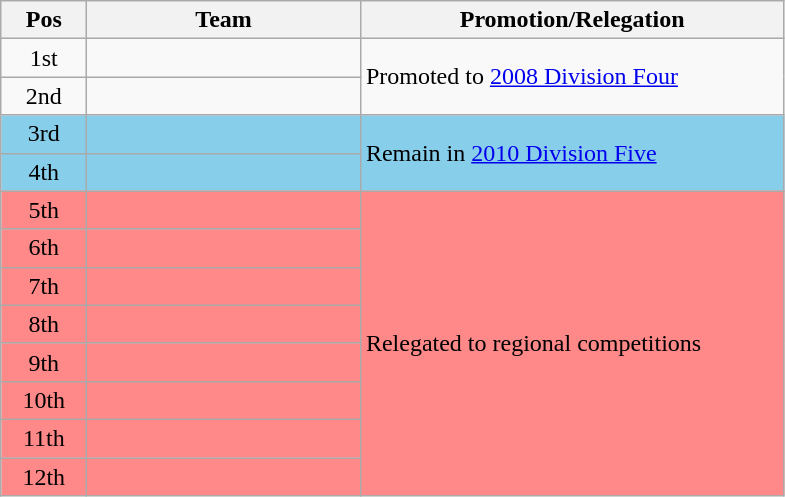<table class="wikitable">
<tr>
<th width=50>Pos</th>
<th width=175>Team</th>
<th width=275>Promotion/Relegation</th>
</tr>
<tr style="background:b6fcb6;">
<td align="center">1st</td>
<td></td>
<td rowspan=2>Promoted to <a href='#'>2008 Division Four</a></td>
</tr>
<tr>
<td align="center">2nd</td>
<td></td>
</tr>
<tr style="background:skyblue">
<td align="center">3rd</td>
<td></td>
<td rowspan=2>Remain in <a href='#'>2010 Division Five</a></td>
</tr>
<tr style="background:skyblue">
<td align="center">4th</td>
<td></td>
</tr>
<tr style="background:#FF8888;">
<td align="center">5th</td>
<td></td>
<td rowspan=8>Relegated to regional competitions</td>
</tr>
<tr style="background:#FF8888;">
<td align="center">6th</td>
<td></td>
</tr>
<tr style="background:#FF8888;">
<td align="center">7th</td>
<td></td>
</tr>
<tr style="background:#FF8888;">
<td align="center">8th</td>
<td></td>
</tr>
<tr style="background:#FF8888;">
<td align="center">9th</td>
<td></td>
</tr>
<tr style="background:#FF8888;">
<td align="center">10th</td>
<td></td>
</tr>
<tr style="background:#FF8888;">
<td align="center">11th</td>
<td></td>
</tr>
<tr style="background:#FF8888;">
<td align="center">12th</td>
<td></td>
</tr>
</table>
